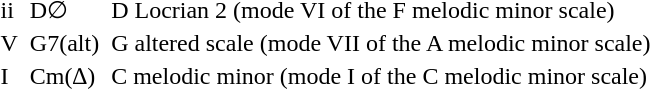<table ->
<tr>
<td>ii</td>
<td></td>
<td>D∅</td>
<td></td>
<td>D Locrian 2 (mode VI of the F melodic minor scale)</td>
</tr>
<tr>
<td>V</td>
<td></td>
<td>G7(alt)</td>
<td></td>
<td>G altered scale (mode VII of the A melodic minor scale)</td>
</tr>
<tr>
<td>I</td>
<td></td>
<td>Cm(∆)</td>
<td></td>
<td>C melodic minor (mode I of the C melodic minor scale)</td>
</tr>
</table>
